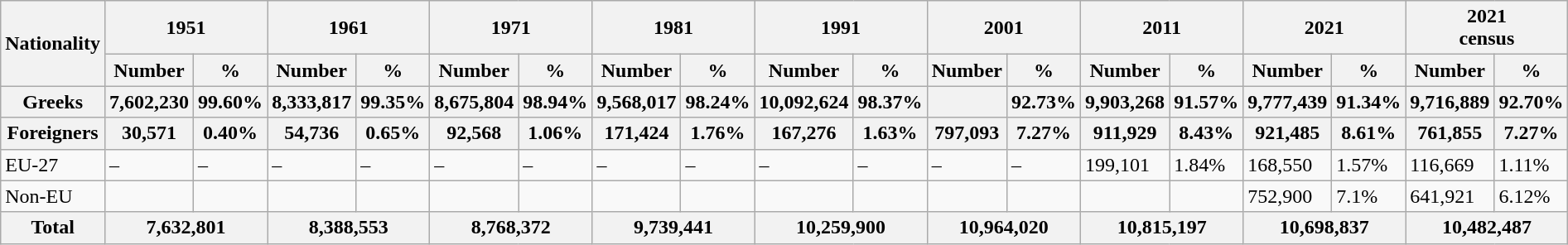<table class="wikitable">
<tr>
<th rowspan="2">Nationality</th>
<th colspan="2">1951</th>
<th colspan="2">1961</th>
<th colspan="2">1971</th>
<th colspan="2">1981</th>
<th colspan="2">1991</th>
<th colspan="2">2001</th>
<th colspan="2">2011</th>
<th colspan="2">2021</th>
<th colspan="2">2021<br>census</th>
</tr>
<tr>
<th>Number</th>
<th>%</th>
<th>Number</th>
<th>%</th>
<th>Number</th>
<th>%</th>
<th>Number</th>
<th>%</th>
<th>Number</th>
<th>%</th>
<th>Number</th>
<th>%</th>
<th>Number</th>
<th>%</th>
<th>Number</th>
<th>%</th>
<th>Number</th>
<th>%</th>
</tr>
<tr>
<th> Greeks</th>
<th>7,602,230</th>
<th>99.60%</th>
<th>8,333,817</th>
<th>99.35%</th>
<th>8,675,804</th>
<th>98.94%</th>
<th>9,568,017</th>
<th>98.24%</th>
<th>10,092,624</th>
<th>98.37%</th>
<th></th>
<th>92.73%</th>
<th>9,903,268</th>
<th>91.57%</th>
<th>9,777,439</th>
<th>91.34%</th>
<th>9,716,889</th>
<th>92.70%</th>
</tr>
<tr>
<th>Foreigners</th>
<th>30,571</th>
<th>0.40%</th>
<th>54,736</th>
<th>0.65%</th>
<th>92,568</th>
<th>1.06%</th>
<th>171,424</th>
<th>1.76%</th>
<th>167,276</th>
<th>1.63%</th>
<th>797,093</th>
<th>7.27%</th>
<th>911,929</th>
<th>8.43%</th>
<th>921,485</th>
<th>8.61%</th>
<th>761,855</th>
<th>7.27%</th>
</tr>
<tr>
<td> EU-27</td>
<td>–</td>
<td>–</td>
<td>–</td>
<td>–</td>
<td>–</td>
<td>–</td>
<td>–</td>
<td>–</td>
<td>–</td>
<td>–</td>
<td>–</td>
<td>–</td>
<td>199,101</td>
<td>1.84%</td>
<td>168,550</td>
<td>1.57%</td>
<td>116,669</td>
<td>1.11%</td>
</tr>
<tr>
<td>Non-EU</td>
<td></td>
<td></td>
<td></td>
<td></td>
<td></td>
<td></td>
<td></td>
<td></td>
<td></td>
<td></td>
<td></td>
<td></td>
<td></td>
<td></td>
<td>752,900</td>
<td>7.1%</td>
<td>641,921</td>
<td>6.12%</td>
</tr>
<tr>
<th>Total</th>
<th colspan="2">7,632,801</th>
<th colspan="2">8,388,553</th>
<th colspan="2">8,768,372</th>
<th colspan="2">9,739,441</th>
<th colspan="2">10,259,900</th>
<th colspan="2">10,964,020</th>
<th colspan="2">10,815,197</th>
<th colspan="2">10,698,837</th>
<th colspan="2">10,482,487</th>
</tr>
</table>
